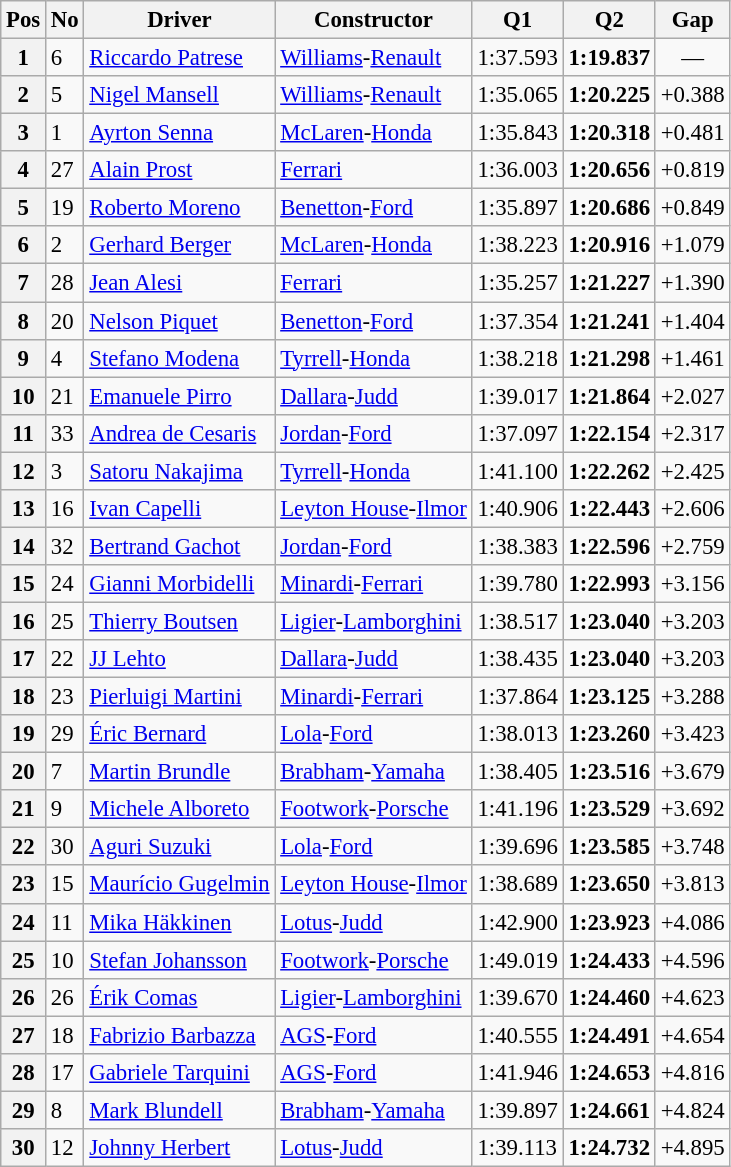<table class="wikitable sortable" style="font-size: 95%;">
<tr>
<th>Pos</th>
<th>No</th>
<th>Driver</th>
<th>Constructor</th>
<th>Q1</th>
<th>Q2</th>
<th>Gap</th>
</tr>
<tr>
<th>1</th>
<td>6</td>
<td> <a href='#'>Riccardo Patrese</a></td>
<td><a href='#'>Williams</a>-<a href='#'>Renault</a></td>
<td>1:37.593</td>
<td><strong>1:19.837</strong></td>
<td align="center">—</td>
</tr>
<tr>
<th>2</th>
<td>5</td>
<td> <a href='#'>Nigel Mansell</a></td>
<td><a href='#'>Williams</a>-<a href='#'>Renault</a></td>
<td>1:35.065</td>
<td><strong>1:20.225</strong></td>
<td>+0.388</td>
</tr>
<tr>
<th>3</th>
<td>1</td>
<td> <a href='#'>Ayrton Senna</a></td>
<td><a href='#'>McLaren</a>-<a href='#'>Honda</a></td>
<td>1:35.843</td>
<td><strong>1:20.318</strong></td>
<td>+0.481</td>
</tr>
<tr>
<th>4</th>
<td>27</td>
<td> <a href='#'>Alain Prost</a></td>
<td><a href='#'>Ferrari</a></td>
<td>1:36.003</td>
<td><strong>1:20.656</strong></td>
<td>+0.819</td>
</tr>
<tr>
<th>5</th>
<td>19</td>
<td> <a href='#'>Roberto Moreno</a></td>
<td><a href='#'>Benetton</a>-<a href='#'>Ford</a></td>
<td>1:35.897</td>
<td><strong>1:20.686</strong></td>
<td>+0.849</td>
</tr>
<tr>
<th>6</th>
<td>2</td>
<td> <a href='#'>Gerhard Berger</a></td>
<td><a href='#'>McLaren</a>-<a href='#'>Honda</a></td>
<td>1:38.223</td>
<td><strong>1:20.916</strong></td>
<td>+1.079</td>
</tr>
<tr>
<th>7</th>
<td>28</td>
<td> <a href='#'>Jean Alesi</a></td>
<td><a href='#'>Ferrari</a></td>
<td>1:35.257</td>
<td><strong>1:21.227</strong></td>
<td>+1.390</td>
</tr>
<tr>
<th>8</th>
<td>20</td>
<td> <a href='#'>Nelson Piquet</a></td>
<td><a href='#'>Benetton</a>-<a href='#'>Ford</a></td>
<td>1:37.354</td>
<td><strong>1:21.241</strong></td>
<td>+1.404</td>
</tr>
<tr>
<th>9</th>
<td>4</td>
<td> <a href='#'>Stefano Modena</a></td>
<td><a href='#'>Tyrrell</a>-<a href='#'>Honda</a></td>
<td>1:38.218</td>
<td><strong>1:21.298</strong></td>
<td>+1.461</td>
</tr>
<tr>
<th>10</th>
<td>21</td>
<td> <a href='#'>Emanuele Pirro</a></td>
<td><a href='#'>Dallara</a>-<a href='#'>Judd</a></td>
<td>1:39.017</td>
<td><strong>1:21.864</strong></td>
<td>+2.027</td>
</tr>
<tr>
<th>11</th>
<td>33</td>
<td> <a href='#'>Andrea de Cesaris</a></td>
<td><a href='#'>Jordan</a>-<a href='#'>Ford</a></td>
<td>1:37.097</td>
<td><strong>1:22.154</strong></td>
<td>+2.317</td>
</tr>
<tr>
<th>12</th>
<td>3</td>
<td> <a href='#'>Satoru Nakajima</a></td>
<td><a href='#'>Tyrrell</a>-<a href='#'>Honda</a></td>
<td>1:41.100</td>
<td><strong>1:22.262</strong></td>
<td>+2.425</td>
</tr>
<tr>
<th>13</th>
<td>16</td>
<td> <a href='#'>Ivan Capelli</a></td>
<td><a href='#'>Leyton House</a>-<a href='#'>Ilmor</a></td>
<td>1:40.906</td>
<td><strong>1:22.443</strong></td>
<td>+2.606</td>
</tr>
<tr>
<th>14</th>
<td>32</td>
<td> <a href='#'>Bertrand Gachot</a></td>
<td><a href='#'>Jordan</a>-<a href='#'>Ford</a></td>
<td>1:38.383</td>
<td><strong>1:22.596</strong></td>
<td>+2.759</td>
</tr>
<tr>
<th>15</th>
<td>24</td>
<td> <a href='#'>Gianni Morbidelli</a></td>
<td><a href='#'>Minardi</a>-<a href='#'>Ferrari</a></td>
<td>1:39.780</td>
<td><strong>1:22.993</strong></td>
<td>+3.156</td>
</tr>
<tr>
<th>16</th>
<td>25</td>
<td> <a href='#'>Thierry Boutsen</a></td>
<td><a href='#'>Ligier</a>-<a href='#'>Lamborghini</a></td>
<td>1:38.517</td>
<td><strong>1:23.040</strong></td>
<td>+3.203</td>
</tr>
<tr>
<th>17</th>
<td>22</td>
<td> <a href='#'>JJ Lehto</a></td>
<td><a href='#'>Dallara</a>-<a href='#'>Judd</a></td>
<td>1:38.435</td>
<td><strong>1:23.040</strong></td>
<td>+3.203</td>
</tr>
<tr>
<th>18</th>
<td>23</td>
<td> <a href='#'>Pierluigi Martini</a></td>
<td><a href='#'>Minardi</a>-<a href='#'>Ferrari</a></td>
<td>1:37.864</td>
<td><strong>1:23.125</strong></td>
<td>+3.288</td>
</tr>
<tr>
<th>19</th>
<td>29</td>
<td> <a href='#'>Éric Bernard</a></td>
<td><a href='#'>Lola</a>-<a href='#'>Ford</a></td>
<td>1:38.013</td>
<td><strong>1:23.260</strong></td>
<td>+3.423</td>
</tr>
<tr>
<th>20</th>
<td>7</td>
<td> <a href='#'>Martin Brundle</a></td>
<td><a href='#'>Brabham</a>-<a href='#'>Yamaha</a></td>
<td>1:38.405</td>
<td><strong>1:23.516</strong></td>
<td>+3.679</td>
</tr>
<tr>
<th>21</th>
<td>9</td>
<td> <a href='#'>Michele Alboreto</a></td>
<td><a href='#'>Footwork</a>-<a href='#'>Porsche</a></td>
<td>1:41.196</td>
<td><strong>1:23.529</strong></td>
<td>+3.692</td>
</tr>
<tr>
<th>22</th>
<td>30</td>
<td> <a href='#'>Aguri Suzuki</a></td>
<td><a href='#'>Lola</a>-<a href='#'>Ford</a></td>
<td>1:39.696</td>
<td><strong>1:23.585</strong></td>
<td>+3.748</td>
</tr>
<tr>
<th>23</th>
<td>15</td>
<td> <a href='#'>Maurício Gugelmin</a></td>
<td><a href='#'>Leyton House</a>-<a href='#'>Ilmor</a></td>
<td>1:38.689</td>
<td><strong>1:23.650</strong></td>
<td>+3.813</td>
</tr>
<tr>
<th>24</th>
<td>11</td>
<td> <a href='#'>Mika Häkkinen</a></td>
<td><a href='#'>Lotus</a>-<a href='#'>Judd</a></td>
<td>1:42.900</td>
<td><strong>1:23.923</strong></td>
<td>+4.086</td>
</tr>
<tr>
<th>25</th>
<td>10</td>
<td> <a href='#'>Stefan Johansson</a></td>
<td><a href='#'>Footwork</a>-<a href='#'>Porsche</a></td>
<td>1:49.019</td>
<td><strong>1:24.433</strong></td>
<td>+4.596</td>
</tr>
<tr>
<th>26</th>
<td>26</td>
<td> <a href='#'>Érik Comas</a></td>
<td><a href='#'>Ligier</a>-<a href='#'>Lamborghini</a></td>
<td>1:39.670</td>
<td><strong>1:24.460</strong></td>
<td>+4.623</td>
</tr>
<tr>
<th>27</th>
<td>18</td>
<td> <a href='#'>Fabrizio Barbazza</a></td>
<td><a href='#'>AGS</a>-<a href='#'>Ford</a></td>
<td>1:40.555</td>
<td><strong>1:24.491</strong></td>
<td>+4.654</td>
</tr>
<tr>
<th>28</th>
<td>17</td>
<td> <a href='#'>Gabriele Tarquini</a></td>
<td><a href='#'>AGS</a>-<a href='#'>Ford</a></td>
<td>1:41.946</td>
<td><strong>1:24.653</strong></td>
<td>+4.816</td>
</tr>
<tr>
<th>29</th>
<td>8</td>
<td> <a href='#'>Mark Blundell</a></td>
<td><a href='#'>Brabham</a>-<a href='#'>Yamaha</a></td>
<td>1:39.897</td>
<td><strong>1:24.661</strong></td>
<td>+4.824</td>
</tr>
<tr>
<th>30</th>
<td>12</td>
<td> <a href='#'>Johnny Herbert</a></td>
<td><a href='#'>Lotus</a>-<a href='#'>Judd</a></td>
<td>1:39.113</td>
<td><strong>1:24.732</strong></td>
<td>+4.895</td>
</tr>
</table>
